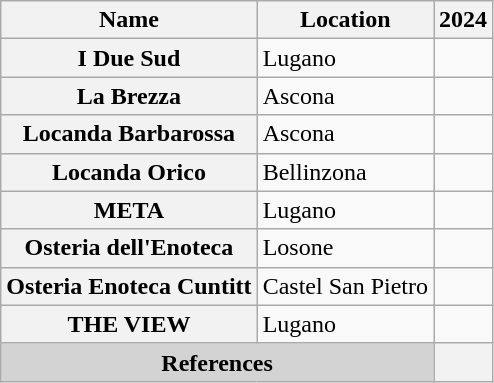<table class="wikitable sortable plainrowheaders" style="text-align:left;">
<tr>
<th scope="col">Name</th>
<th>Location</th>
<th scope="col">2024</th>
</tr>
<tr>
<th scope="row">I Due Sud</th>
<td Lugano>Lugano</td>
<td></td>
</tr>
<tr>
<th scope="row">La Brezza</th>
<td Ascona>Ascona</td>
<td></td>
</tr>
<tr>
<th scope="row">Locanda Barbarossa</th>
<td Ascona>Ascona</td>
<td></td>
</tr>
<tr>
<th scope="row">Locanda Orico</th>
<td Bellinzona>Bellinzona</td>
<td></td>
</tr>
<tr>
<th scope="row">META</th>
<td Lugano>Lugano</td>
<td></td>
</tr>
<tr>
<th scope="row">Osteria dell'Enoteca</th>
<td Losone>Losone</td>
<td></td>
</tr>
<tr>
<th scope="row">Osteria Enoteca Cuntitt</th>
<td Castel San Pietro>Castel San Pietro</td>
<td></td>
</tr>
<tr>
<th scope="row">THE VIEW</th>
<td Lugano>Lugano</td>
<td></td>
</tr>
<tr>
<th colspan="2" style="text-align: center;background: lightgray;">References</th>
<th></th>
</tr>
</table>
